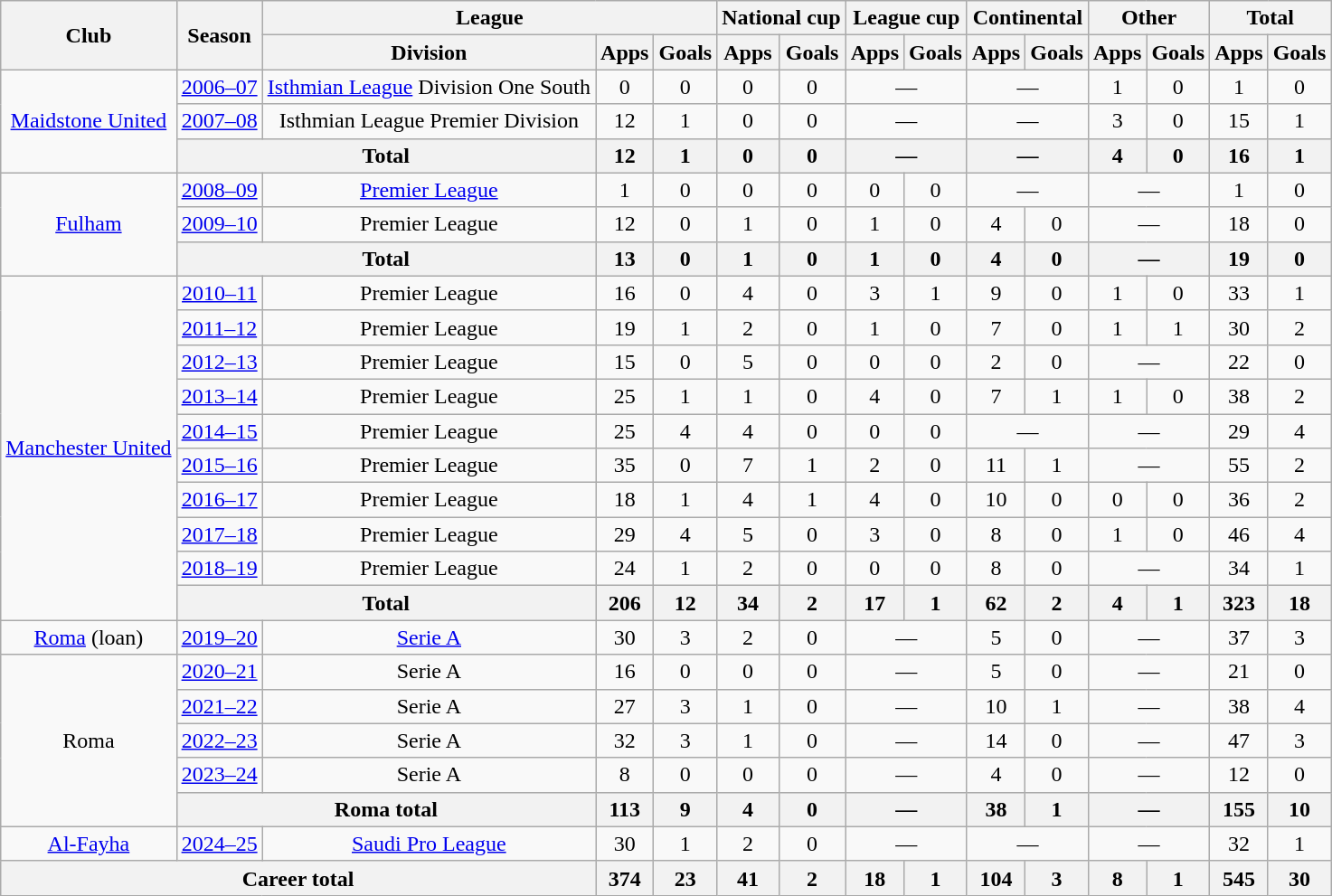<table class=wikitable style=text-align:center>
<tr>
<th rowspan=2>Club</th>
<th rowspan=2>Season</th>
<th colspan=3>League</th>
<th colspan=2>National cup</th>
<th colspan=2>League cup</th>
<th colspan=2>Continental</th>
<th colspan=2>Other</th>
<th colspan=2>Total</th>
</tr>
<tr>
<th>Division</th>
<th>Apps</th>
<th>Goals</th>
<th>Apps</th>
<th>Goals</th>
<th>Apps</th>
<th>Goals</th>
<th>Apps</th>
<th>Goals</th>
<th>Apps</th>
<th>Goals</th>
<th>Apps</th>
<th>Goals</th>
</tr>
<tr>
<td rowspan="3"><a href='#'>Maidstone United</a></td>
<td><a href='#'>2006–07</a></td>
<td><a href='#'>Isthmian League</a> Division One South</td>
<td>0</td>
<td>0</td>
<td>0</td>
<td>0</td>
<td colspan="2">—</td>
<td colspan="2">—</td>
<td>1</td>
<td>0</td>
<td>1</td>
<td>0</td>
</tr>
<tr>
<td><a href='#'>2007–08</a></td>
<td>Isthmian League Premier Division</td>
<td>12</td>
<td>1</td>
<td>0</td>
<td>0</td>
<td colspan="2">—</td>
<td colspan="2">—</td>
<td>3</td>
<td>0</td>
<td>15</td>
<td>1</td>
</tr>
<tr>
<th colspan="2">Total</th>
<th>12</th>
<th>1</th>
<th>0</th>
<th>0</th>
<th colspan="2">—</th>
<th colspan="2">—</th>
<th>4</th>
<th>0</th>
<th>16</th>
<th>1</th>
</tr>
<tr>
<td rowspan=3><a href='#'>Fulham</a></td>
<td><a href='#'>2008–09</a></td>
<td><a href='#'>Premier League</a></td>
<td>1</td>
<td>0</td>
<td>0</td>
<td>0</td>
<td>0</td>
<td>0</td>
<td colspan=2>—</td>
<td colspan=2>—</td>
<td>1</td>
<td>0</td>
</tr>
<tr>
<td><a href='#'>2009–10</a></td>
<td>Premier League</td>
<td>12</td>
<td>0</td>
<td>1</td>
<td>0</td>
<td>1</td>
<td>0</td>
<td>4</td>
<td>0</td>
<td colspan=2>—</td>
<td>18</td>
<td>0</td>
</tr>
<tr>
<th colspan=2>Total</th>
<th>13</th>
<th>0</th>
<th>1</th>
<th>0</th>
<th>1</th>
<th>0</th>
<th>4</th>
<th>0</th>
<th colspan=2>—</th>
<th>19</th>
<th>0</th>
</tr>
<tr>
<td rowspan=10><a href='#'>Manchester United</a></td>
<td><a href='#'>2010–11</a></td>
<td>Premier League</td>
<td>16</td>
<td>0</td>
<td>4</td>
<td>0</td>
<td>3</td>
<td>1</td>
<td>9</td>
<td>0</td>
<td>1</td>
<td>0</td>
<td>33</td>
<td>1</td>
</tr>
<tr>
<td><a href='#'>2011–12</a></td>
<td>Premier League</td>
<td>19</td>
<td>1</td>
<td>2</td>
<td>0</td>
<td>1</td>
<td>0</td>
<td>7</td>
<td>0</td>
<td>1</td>
<td>1</td>
<td>30</td>
<td>2</td>
</tr>
<tr>
<td><a href='#'>2012–13</a></td>
<td>Premier League</td>
<td>15</td>
<td>0</td>
<td>5</td>
<td>0</td>
<td>0</td>
<td>0</td>
<td>2</td>
<td>0</td>
<td colspan=2>—</td>
<td>22</td>
<td>0</td>
</tr>
<tr>
<td><a href='#'>2013–14</a></td>
<td>Premier League</td>
<td>25</td>
<td>1</td>
<td>1</td>
<td>0</td>
<td>4</td>
<td>0</td>
<td>7</td>
<td>1</td>
<td>1</td>
<td>0</td>
<td>38</td>
<td>2</td>
</tr>
<tr>
<td><a href='#'>2014–15</a></td>
<td>Premier League</td>
<td>25</td>
<td>4</td>
<td>4</td>
<td>0</td>
<td>0</td>
<td>0</td>
<td colspan=2>—</td>
<td colspan=2>—</td>
<td>29</td>
<td>4</td>
</tr>
<tr>
<td><a href='#'>2015–16</a></td>
<td>Premier League</td>
<td>35</td>
<td>0</td>
<td>7</td>
<td>1</td>
<td>2</td>
<td>0</td>
<td>11</td>
<td>1</td>
<td colspan=2>—</td>
<td>55</td>
<td>2</td>
</tr>
<tr>
<td><a href='#'>2016–17</a></td>
<td>Premier League</td>
<td>18</td>
<td>1</td>
<td>4</td>
<td>1</td>
<td>4</td>
<td>0</td>
<td>10</td>
<td>0</td>
<td>0</td>
<td>0</td>
<td>36</td>
<td>2</td>
</tr>
<tr>
<td><a href='#'>2017–18</a></td>
<td>Premier League</td>
<td>29</td>
<td>4</td>
<td>5</td>
<td>0</td>
<td>3</td>
<td>0</td>
<td>8</td>
<td>0</td>
<td>1</td>
<td>0</td>
<td>46</td>
<td>4</td>
</tr>
<tr>
<td><a href='#'>2018–19</a></td>
<td>Premier League</td>
<td>24</td>
<td>1</td>
<td>2</td>
<td>0</td>
<td>0</td>
<td>0</td>
<td>8</td>
<td>0</td>
<td colspan=2>—</td>
<td>34</td>
<td>1</td>
</tr>
<tr>
<th colspan=2>Total</th>
<th>206</th>
<th>12</th>
<th>34</th>
<th>2</th>
<th>17</th>
<th>1</th>
<th>62</th>
<th>2</th>
<th>4</th>
<th>1</th>
<th>323</th>
<th>18</th>
</tr>
<tr>
<td><a href='#'>Roma</a> (loan)</td>
<td><a href='#'>2019–20</a></td>
<td><a href='#'>Serie A</a></td>
<td>30</td>
<td>3</td>
<td>2</td>
<td>0</td>
<td colspan=2>—</td>
<td>5</td>
<td>0</td>
<td colspan=2>—</td>
<td>37</td>
<td>3</td>
</tr>
<tr>
<td rowspan=5>Roma</td>
<td><a href='#'>2020–21</a></td>
<td>Serie A</td>
<td>16</td>
<td>0</td>
<td>0</td>
<td>0</td>
<td colspan=2>—</td>
<td>5</td>
<td>0</td>
<td colspan=2>—</td>
<td>21</td>
<td>0</td>
</tr>
<tr>
<td><a href='#'>2021–22</a></td>
<td>Serie A</td>
<td>27</td>
<td>3</td>
<td>1</td>
<td>0</td>
<td colspan=2>—</td>
<td>10</td>
<td>1</td>
<td colspan=2>—</td>
<td>38</td>
<td>4</td>
</tr>
<tr>
<td><a href='#'>2022–23</a></td>
<td>Serie A</td>
<td>32</td>
<td>3</td>
<td>1</td>
<td>0</td>
<td colspan=2>—</td>
<td>14</td>
<td>0</td>
<td colspan=2>—</td>
<td>47</td>
<td>3</td>
</tr>
<tr>
<td><a href='#'>2023–24</a></td>
<td>Serie A</td>
<td>8</td>
<td>0</td>
<td>0</td>
<td>0</td>
<td colspan=2>—</td>
<td>4</td>
<td>0</td>
<td colspan=2>—</td>
<td>12</td>
<td>0</td>
</tr>
<tr>
<th colspan=2>Roma total</th>
<th>113</th>
<th>9</th>
<th>4</th>
<th>0</th>
<th colspan=2>—</th>
<th>38</th>
<th>1</th>
<th colspan=2>—</th>
<th>155</th>
<th>10</th>
</tr>
<tr>
<td><a href='#'>Al-Fayha</a></td>
<td><a href='#'>2024–25</a></td>
<td><a href='#'>Saudi Pro League</a></td>
<td>30</td>
<td>1</td>
<td>2</td>
<td>0</td>
<td colspan=2>—</td>
<td colspan=2>—</td>
<td colspan=2>—</td>
<td>32</td>
<td>1</td>
</tr>
<tr>
<th colspan=3>Career total</th>
<th>374</th>
<th>23</th>
<th>41</th>
<th>2</th>
<th>18</th>
<th>1</th>
<th>104</th>
<th>3</th>
<th>8</th>
<th>1</th>
<th>545</th>
<th>30</th>
</tr>
</table>
